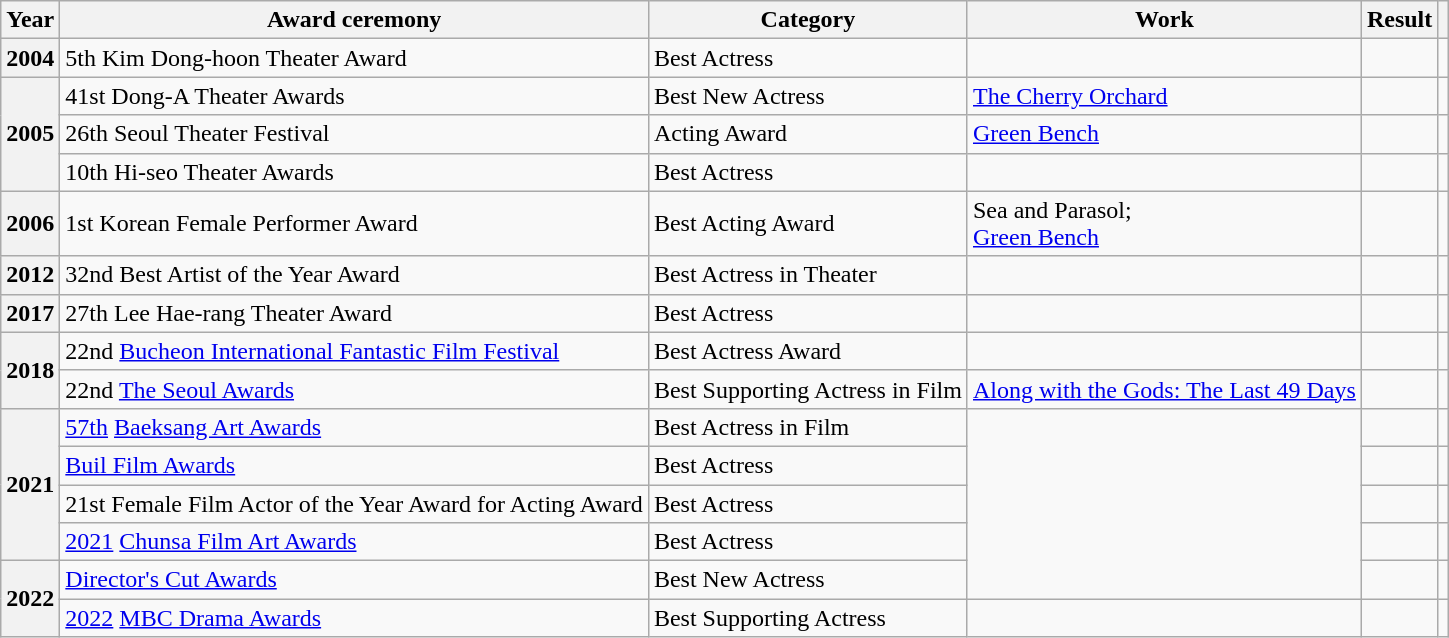<table class="wikitable plainrowheaders sortable">
<tr>
<th scope="col">Year</th>
<th scope="col">Award ceremony</th>
<th scope="col">Category</th>
<th scope="col">Work</th>
<th scope="col">Result</th>
<th scope="col" class="unsortable"></th>
</tr>
<tr>
<th scope="row">2004</th>
<td>5th Kim Dong-hoon Theater Award</td>
<td>Best Actress</td>
<td></td>
<td></td>
<td></td>
</tr>
<tr>
<th rowspan="3" scope="row">2005</th>
<td>41st Dong-A Theater Awards</td>
<td>Best New Actress</td>
<td><a href='#'>The Cherry Orchard</a></td>
<td></td>
<td></td>
</tr>
<tr>
<td>26th Seoul Theater Festival</td>
<td>Acting Award</td>
<td><a href='#'>Green Bench</a></td>
<td></td>
<td></td>
</tr>
<tr>
<td>10th Hi-seo Theater Awards</td>
<td>Best Actress</td>
<td></td>
<td></td>
<td></td>
</tr>
<tr>
<th scope="row">2006</th>
<td>1st Korean Female Performer Award</td>
<td>Best Acting Award</td>
<td>Sea and Parasol;<br><a href='#'>Green Bench</a></td>
<td></td>
<td></td>
</tr>
<tr>
<th scope="row">2012</th>
<td>32nd Best Artist of the Year Award</td>
<td>Best Actress in Theater</td>
<td></td>
<td></td>
<td></td>
</tr>
<tr>
<th scope="row">2017</th>
<td>27th Lee Hae-rang Theater Award</td>
<td>Best Actress</td>
<td></td>
<td></td>
<td></td>
</tr>
<tr>
<th scope="row" rowspan="2">2018</th>
<td>22nd <a href='#'>Bucheon International Fantastic Film Festival</a></td>
<td>Best Actress Award</td>
<td></td>
<td></td>
<td></td>
</tr>
<tr>
<td>22nd <a href='#'>The Seoul Awards</a></td>
<td>Best Supporting Actress in Film</td>
<td><a href='#'>Along with the Gods: The Last 49 Days</a></td>
<td></td>
<td></td>
</tr>
<tr>
<th scope="row" rowspan="4">2021</th>
<td><a href='#'>57th</a> <a href='#'>Baeksang Art Awards</a></td>
<td>Best Actress in Film</td>
<td rowspan="5"></td>
<td></td>
<td></td>
</tr>
<tr>
<td><a href='#'>Buil Film Awards</a></td>
<td>Best Actress</td>
<td></td>
<td></td>
</tr>
<tr>
<td>21st Female Film Actor of the Year Award for Acting Award</td>
<td>Best Actress</td>
<td></td>
<td></td>
</tr>
<tr>
<td><a href='#'>2021</a> <a href='#'>Chunsa Film Art Awards</a></td>
<td>Best Actress</td>
<td></td>
<td></td>
</tr>
<tr>
<th scope="row" rowspan="2">2022</th>
<td><a href='#'>Director's Cut Awards</a></td>
<td>Best New Actress</td>
<td></td>
<td></td>
</tr>
<tr>
<td><a href='#'>2022</a> <a href='#'>MBC Drama Awards</a></td>
<td>Best Supporting Actress</td>
<td></td>
<td></td>
<td></td>
</tr>
</table>
